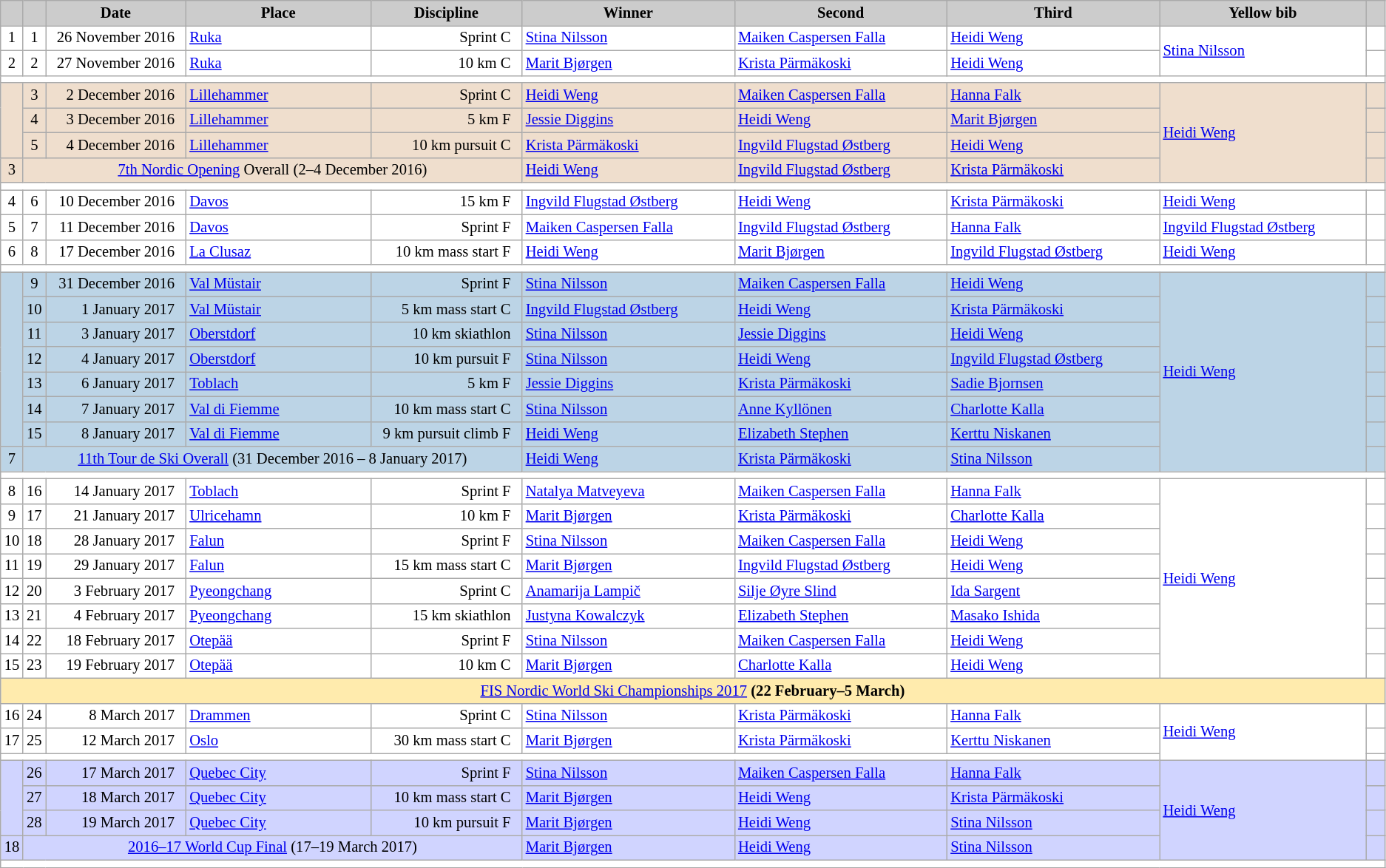<table class="wikitable plainrowheaders" style="background:#fff; font-size:86%; line-height:16px; border:grey solid 1px; border-collapse:collapse;">
<tr style="background:#ccc; text-align:center;">
<th scope="col" style="background:#ccc; width=20 px;"></th>
<th scope="col" style="background:#ccc; width=30 px;"></th>
<th scope="col" style="background:#ccc; width:120px;">Date</th>
<th scope="col" style="background:#ccc; width:160px;">Place</th>
<th scope="col" style="background:#ccc; width:130px;">Discipline</th>
<th scope="col" style="background:#ccc; width:185px;">Winner</th>
<th scope="col" style="background:#ccc; width:185px;">Second</th>
<th scope="col" style="background:#ccc; width:185px;">Third</th>
<th scope="col" style="background:#ccc; width:180px;">Yellow bib</th>
<th scope="col" style="background:#ccc; width:10px;"></th>
</tr>
<tr>
<td align=center>1</td>
<td align=center>1</td>
<td align=right>26 November 2016  </td>
<td> <a href='#'>Ruka</a></td>
<td align=right>Sprint C  </td>
<td> <a href='#'>Stina Nilsson</a></td>
<td> <a href='#'>Maiken Caspersen Falla</a></td>
<td> <a href='#'>Heidi Weng</a></td>
<td rowspan=2> <a href='#'>Stina Nilsson</a></td>
<td></td>
</tr>
<tr>
<td align=center>2</td>
<td align=center>2</td>
<td align=right>27 November 2016  </td>
<td> <a href='#'>Ruka</a></td>
<td align=right>10 km C  </td>
<td> <a href='#'>Marit Bjørgen</a></td>
<td> <a href='#'>Krista Pärmäkoski</a></td>
<td> <a href='#'>Heidi Weng</a></td>
<td></td>
</tr>
<tr>
<td colspan=10></td>
</tr>
<tr bgcolor=#EFDECD>
<td rowspan=3></td>
<td align=center>3</td>
<td align=right>2 December 2016  </td>
<td> <a href='#'>Lillehammer</a></td>
<td align=right>Sprint C  </td>
<td> <a href='#'>Heidi Weng</a></td>
<td> <a href='#'>Maiken Caspersen Falla</a></td>
<td> <a href='#'>Hanna Falk</a></td>
<td rowspan=4> <a href='#'>Heidi Weng</a></td>
<td></td>
</tr>
<tr bgcolor=#EFDECD>
<td align=center>4</td>
<td align=right>3 December 2016  </td>
<td> <a href='#'>Lillehammer</a></td>
<td align=right>5 km F  </td>
<td> <a href='#'>Jessie Diggins</a></td>
<td> <a href='#'>Heidi Weng</a></td>
<td> <a href='#'>Marit Bjørgen</a></td>
<td></td>
</tr>
<tr bgcolor=#EFDECD>
<td align=center>5</td>
<td align=right>4 December 2016  </td>
<td> <a href='#'>Lillehammer</a></td>
<td align=right>10 km pursuit C  </td>
<td> <a href='#'>Krista Pärmäkoski</a></td>
<td> <a href='#'>Ingvild Flugstad Østberg</a></td>
<td> <a href='#'>Heidi Weng</a></td>
<td></td>
</tr>
<tr style="background-color: #EFDECD;">
<td align=center>3</td>
<td colspan=4 align=center><a href='#'>7th Nordic Opening</a> Overall (2–4 December 2016)</td>
<td> <a href='#'>Heidi Weng</a></td>
<td> <a href='#'>Ingvild Flugstad Østberg</a></td>
<td> <a href='#'>Krista Pärmäkoski</a></td>
<td></td>
</tr>
<tr>
<td colspan=10></td>
</tr>
<tr>
<td align=center>4</td>
<td align=center>6</td>
<td align=right>10 December 2016  </td>
<td> <a href='#'>Davos</a></td>
<td align=right>15 km F  </td>
<td> <a href='#'>Ingvild Flugstad Østberg</a></td>
<td> <a href='#'>Heidi Weng</a></td>
<td> <a href='#'>Krista Pärmäkoski</a></td>
<td> <a href='#'>Heidi Weng</a></td>
<td></td>
</tr>
<tr>
<td align=center>5</td>
<td align=center>7</td>
<td align=right>11 December 2016  </td>
<td> <a href='#'>Davos</a></td>
<td align=right>Sprint F  </td>
<td> <a href='#'>Maiken Caspersen Falla</a></td>
<td> <a href='#'>Ingvild Flugstad Østberg</a></td>
<td> <a href='#'>Hanna Falk</a></td>
<td> <a href='#'>Ingvild Flugstad Østberg</a></td>
<td></td>
</tr>
<tr>
<td align=center>6</td>
<td align=center>8</td>
<td align=right>17 December 2016  </td>
<td> <a href='#'>La Clusaz</a></td>
<td align=right>10 km mass start F  </td>
<td> <a href='#'>Heidi Weng</a></td>
<td> <a href='#'>Marit Bjørgen</a></td>
<td> <a href='#'>Ingvild Flugstad Østberg</a></td>
<td> <a href='#'>Heidi Weng</a></td>
<td></td>
</tr>
<tr>
<td colspan=10></td>
</tr>
<tr bgcolor=#BCD4E6>
<td rowspan=7></td>
<td align=center>9</td>
<td align=right>31 December 2016  </td>
<td> <a href='#'>Val Müstair</a></td>
<td align=right>Sprint F  </td>
<td> <a href='#'>Stina Nilsson</a></td>
<td> <a href='#'>Maiken Caspersen Falla</a></td>
<td> <a href='#'>Heidi Weng</a></td>
<td rowspan=8> <a href='#'>Heidi Weng</a></td>
<td></td>
</tr>
<tr bgcolor=#BCD4E6>
<td align=center>10</td>
<td align=right>1 January 2017  </td>
<td> <a href='#'>Val Müstair</a></td>
<td align=right>5 km mass start C  </td>
<td> <a href='#'>Ingvild Flugstad Østberg</a></td>
<td> <a href='#'>Heidi Weng</a></td>
<td> <a href='#'>Krista Pärmäkoski</a></td>
<td></td>
</tr>
<tr bgcolor=#BCD4E6>
<td align=center>11</td>
<td align=right>3 January 2017  </td>
<td> <a href='#'>Oberstdorf</a></td>
<td align=right>10 km skiathlon  </td>
<td> <a href='#'>Stina Nilsson</a></td>
<td> <a href='#'>Jessie Diggins</a></td>
<td> <a href='#'>Heidi Weng</a></td>
<td></td>
</tr>
<tr bgcolor=#BCD4E6>
<td align=center>12</td>
<td align=right>4 January 2017  </td>
<td> <a href='#'>Oberstdorf</a></td>
<td align=right>10 km pursuit F  </td>
<td> <a href='#'>Stina Nilsson</a></td>
<td> <a href='#'>Heidi Weng</a></td>
<td> <a href='#'>Ingvild Flugstad Østberg</a></td>
<td></td>
</tr>
<tr bgcolor=#BCD4E6>
<td align=center>13</td>
<td align=right>6 January 2017  </td>
<td> <a href='#'>Toblach</a></td>
<td align=right>5 km F  </td>
<td> <a href='#'>Jessie Diggins</a></td>
<td> <a href='#'>Krista Pärmäkoski</a></td>
<td> <a href='#'>Sadie Bjornsen</a></td>
<td></td>
</tr>
<tr bgcolor=#BCD4E6>
<td align=center>14</td>
<td align=right>7 January 2017  </td>
<td> <a href='#'>Val di Fiemme</a></td>
<td align=right>10 km mass start C  </td>
<td> <a href='#'>Stina Nilsson</a></td>
<td> <a href='#'>Anne Kyllönen</a></td>
<td> <a href='#'>Charlotte Kalla</a></td>
<td></td>
</tr>
<tr bgcolor=#BCD4E6>
<td align=center>15</td>
<td align=right>8 January 2017  </td>
<td> <a href='#'>Val di Fiemme</a></td>
<td align=right>9 km pursuit climb F  </td>
<td> <a href='#'>Heidi Weng</a></td>
<td> <a href='#'>Elizabeth Stephen</a></td>
<td> <a href='#'>Kerttu Niskanen</a></td>
<td></td>
</tr>
<tr bgcolor=#BCD4E6>
<td align=center>7</td>
<td colspan=4 align=center><a href='#'>11th Tour de Ski Overall</a> (31 December 2016 – 8 January 2017)</td>
<td> <a href='#'>Heidi Weng</a></td>
<td> <a href='#'>Krista Pärmäkoski</a></td>
<td> <a href='#'>Stina Nilsson</a></td>
<td></td>
</tr>
<tr>
<td colspan=10></td>
</tr>
<tr>
<td align=center>8</td>
<td align=center>16</td>
<td align=right>14 January 2017  </td>
<td> <a href='#'>Toblach</a></td>
<td align=right>Sprint F  </td>
<td> <a href='#'>Natalya Matveyeva</a></td>
<td> <a href='#'>Maiken Caspersen Falla</a></td>
<td> <a href='#'>Hanna Falk</a></td>
<td rowspan=8> <a href='#'>Heidi Weng</a></td>
<td></td>
</tr>
<tr>
<td align=center>9</td>
<td align=center>17</td>
<td align=right>21 January 2017  </td>
<td> <a href='#'>Ulricehamn</a></td>
<td align=right>10 km F  </td>
<td> <a href='#'>Marit Bjørgen</a></td>
<td> <a href='#'>Krista Pärmäkoski</a></td>
<td> <a href='#'>Charlotte Kalla</a></td>
<td></td>
</tr>
<tr>
<td align=center>10</td>
<td align=center>18</td>
<td align=right>28 January 2017  </td>
<td> <a href='#'>Falun</a></td>
<td align=right>Sprint F  </td>
<td> <a href='#'>Stina Nilsson</a></td>
<td> <a href='#'>Maiken Caspersen Falla</a></td>
<td> <a href='#'>Heidi Weng</a></td>
<td></td>
</tr>
<tr>
<td align=center>11</td>
<td align=center>19</td>
<td align=right>29 January 2017  </td>
<td> <a href='#'>Falun</a></td>
<td align=right>15 km mass start C  </td>
<td> <a href='#'>Marit Bjørgen</a></td>
<td> <a href='#'>Ingvild Flugstad Østberg</a></td>
<td> <a href='#'>Heidi Weng</a></td>
<td></td>
</tr>
<tr>
<td align=center>12</td>
<td align=center>20</td>
<td align=right>3 February 2017  </td>
<td> <a href='#'>Pyeongchang</a></td>
<td align=right>Sprint C  </td>
<td> <a href='#'>Anamarija Lampič</a></td>
<td> <a href='#'>Silje Øyre Slind</a></td>
<td> <a href='#'>Ida Sargent</a></td>
<td></td>
</tr>
<tr>
<td align=center>13</td>
<td align=center>21</td>
<td align=right>4 February 2017  </td>
<td> <a href='#'>Pyeongchang</a></td>
<td align=right>15 km skiathlon  </td>
<td> <a href='#'>Justyna Kowalczyk</a></td>
<td> <a href='#'>Elizabeth Stephen</a></td>
<td> <a href='#'>Masako Ishida</a></td>
<td></td>
</tr>
<tr>
<td align=center>14</td>
<td align=center>22</td>
<td align=right>18 February 2017  </td>
<td> <a href='#'>Otepää</a></td>
<td align=right>Sprint F  </td>
<td> <a href='#'>Stina Nilsson</a></td>
<td> <a href='#'>Maiken Caspersen Falla</a></td>
<td> <a href='#'>Heidi Weng</a></td>
<td></td>
</tr>
<tr>
<td align=center>15</td>
<td align=center>23</td>
<td align=right>19 February 2017  </td>
<td> <a href='#'>Otepää</a></td>
<td align=right>10 km C  </td>
<td> <a href='#'>Marit Bjørgen</a></td>
<td> <a href='#'>Charlotte Kalla</a></td>
<td> <a href='#'>Heidi Weng</a></td>
<td></td>
</tr>
<tr style="background:#FFEBAD">
<td colspan=10 align=center><a href='#'>FIS Nordic World Ski Championships 2017</a> <strong>(22 February–5 March)</strong></td>
</tr>
<tr>
<td align=center>16</td>
<td align=center>24</td>
<td align=right>8 March 2017  </td>
<td> <a href='#'>Drammen</a></td>
<td align=right>Sprint C  </td>
<td> <a href='#'>Stina Nilsson</a></td>
<td> <a href='#'>Krista Pärmäkoski</a></td>
<td> <a href='#'>Hanna Falk</a></td>
<td rowspan=3> <a href='#'>Heidi Weng</a></td>
<td></td>
</tr>
<tr>
<td align=center>17</td>
<td align=center>25</td>
<td align=right>12 March 2017  </td>
<td> <a href='#'>Oslo</a></td>
<td align=right>30 km mass start C  </td>
<td> <a href='#'>Marit Bjørgen</a></td>
<td> <a href='#'>Krista Pärmäkoski</a></td>
<td> <a href='#'>Kerttu Niskanen</a></td>
<td></td>
</tr>
<tr>
<td colspan=10></td>
</tr>
<tr bgcolor=#D0D4FF>
<td rowspan=3></td>
<td align=center>26</td>
<td align=right>17 March 2017  </td>
<td> <a href='#'>Quebec City</a></td>
<td align=right>Sprint F  </td>
<td> <a href='#'>Stina Nilsson</a></td>
<td> <a href='#'>Maiken Caspersen Falla</a></td>
<td> <a href='#'>Hanna Falk</a></td>
<td rowspan=4> <a href='#'>Heidi Weng</a></td>
<td></td>
</tr>
<tr bgcolor=#D0D4FF>
<td align=center>27</td>
<td align=right>18 March 2017  </td>
<td> <a href='#'>Quebec City</a></td>
<td align=right>10 km mass start C  </td>
<td> <a href='#'>Marit Bjørgen</a></td>
<td> <a href='#'>Heidi Weng</a></td>
<td> <a href='#'>Krista Pärmäkoski</a></td>
<td></td>
</tr>
<tr bgcolor=#D0D4FF>
<td align=center>28</td>
<td align=right>19 March 2017  </td>
<td> <a href='#'>Quebec City</a></td>
<td align=right>10 km pursuit F  </td>
<td> <a href='#'>Marit Bjørgen</a></td>
<td> <a href='#'>Heidi Weng</a></td>
<td> <a href='#'>Stina Nilsson</a></td>
<td></td>
</tr>
<tr style="background-color: #D0D4FF;">
<td align=center>18</td>
<td colspan=4 align=center><a href='#'>2016–17 World Cup Final</a> (17–19 March 2017)</td>
<td> <a href='#'>Marit Bjørgen</a></td>
<td> <a href='#'>Heidi Weng</a></td>
<td> <a href='#'>Stina Nilsson</a></td>
<td></td>
</tr>
<tr>
<td colspan=10></td>
</tr>
</table>
